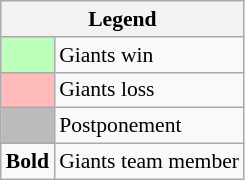<table class="wikitable" style="font-size:90%">
<tr>
<th colspan="2">Legend</th>
</tr>
<tr>
<td style="background:#bfb;"> </td>
<td>Giants win</td>
</tr>
<tr>
<td style="background:#fbb;"> </td>
<td>Giants loss</td>
</tr>
<tr>
<td style="background:#bbb;"> </td>
<td>Postponement</td>
</tr>
<tr>
<td><strong>Bold</strong></td>
<td>Giants team member</td>
</tr>
</table>
